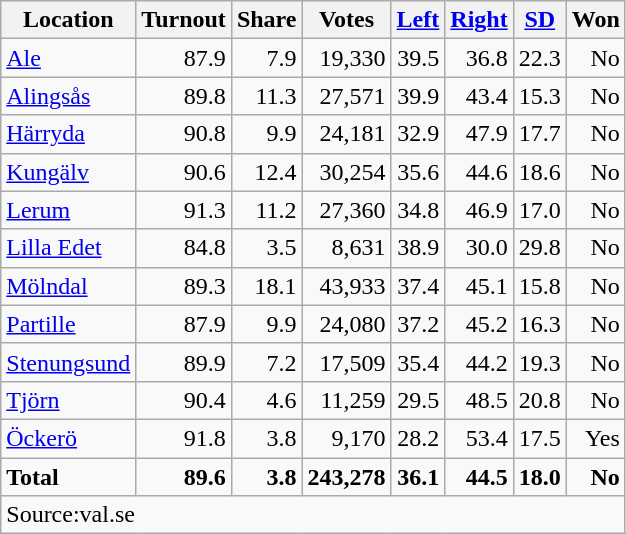<table class="wikitable sortable" style=text-align:right>
<tr>
<th>Location</th>
<th>Turnout</th>
<th>Share</th>
<th>Votes</th>
<th><a href='#'>Left</a></th>
<th><a href='#'>Right</a></th>
<th><a href='#'>SD</a></th>
<th>Won</th>
</tr>
<tr>
<td align=left><a href='#'>Ale</a></td>
<td>87.9</td>
<td>7.9</td>
<td>19,330</td>
<td>39.5</td>
<td>36.8</td>
<td>22.3</td>
<td>No</td>
</tr>
<tr>
<td align=left><a href='#'>Alingsås</a></td>
<td>89.8</td>
<td>11.3</td>
<td>27,571</td>
<td>39.9</td>
<td>43.4</td>
<td>15.3</td>
<td>No</td>
</tr>
<tr>
<td align=left><a href='#'>Härryda</a></td>
<td>90.8</td>
<td>9.9</td>
<td>24,181</td>
<td>32.9</td>
<td>47.9</td>
<td>17.7</td>
<td>No</td>
</tr>
<tr>
<td align=left><a href='#'>Kungälv</a></td>
<td>90.6</td>
<td>12.4</td>
<td>30,254</td>
<td>35.6</td>
<td>44.6</td>
<td>18.6</td>
<td>No</td>
</tr>
<tr>
<td align=left><a href='#'>Lerum</a></td>
<td>91.3</td>
<td>11.2</td>
<td>27,360</td>
<td>34.8</td>
<td>46.9</td>
<td>17.0</td>
<td>No</td>
</tr>
<tr>
<td align=left><a href='#'>Lilla Edet</a></td>
<td>84.8</td>
<td>3.5</td>
<td>8,631</td>
<td>38.9</td>
<td>30.0</td>
<td>29.8</td>
<td>No</td>
</tr>
<tr>
<td align=left><a href='#'>Mölndal</a></td>
<td>89.3</td>
<td>18.1</td>
<td>43,933</td>
<td>37.4</td>
<td>45.1</td>
<td>15.8</td>
<td>No</td>
</tr>
<tr>
<td align=left><a href='#'>Partille</a></td>
<td>87.9</td>
<td>9.9</td>
<td>24,080</td>
<td>37.2</td>
<td>45.2</td>
<td>16.3</td>
<td>No</td>
</tr>
<tr>
<td align=left><a href='#'>Stenungsund</a></td>
<td>89.9</td>
<td>7.2</td>
<td>17,509</td>
<td>35.4</td>
<td>44.2</td>
<td>19.3</td>
<td>No</td>
</tr>
<tr>
<td align=left><a href='#'>Tjörn</a></td>
<td>90.4</td>
<td>4.6</td>
<td>11,259</td>
<td>29.5</td>
<td>48.5</td>
<td>20.8</td>
<td>No</td>
</tr>
<tr>
<td align=left><a href='#'>Öckerö</a></td>
<td>91.8</td>
<td>3.8</td>
<td>9,170</td>
<td>28.2</td>
<td>53.4</td>
<td>17.5</td>
<td>Yes</td>
</tr>
<tr>
<td align=left><strong>Total</strong></td>
<td><strong>89.6</strong></td>
<td><strong>3.8</strong></td>
<td><strong>243,278</strong></td>
<td><strong>36.1</strong></td>
<td><strong>44.5</strong></td>
<td><strong>18.0</strong></td>
<td><strong>No</strong></td>
</tr>
<tr>
<td align=left colspan=8>Source:val.se</td>
</tr>
</table>
